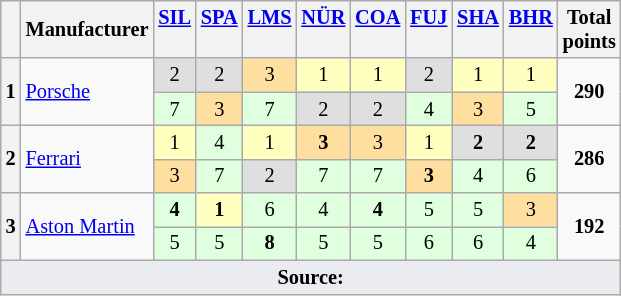<table class="wikitable" style="font-size: 85%; text-align:center;">
<tr valign="top">
<th valign=middle></th>
<th valign=middle>Manufacturer</th>
<th><a href='#'>SIL</a><br></th>
<th><a href='#'>SPA</a><br></th>
<th><a href='#'>LMS</a><br></th>
<th><a href='#'>NÜR</a><br></th>
<th><a href='#'>COA</a><br></th>
<th><a href='#'>FUJ</a><br></th>
<th><a href='#'>SHA</a><br></th>
<th><a href='#'>BHR</a><br></th>
<th valign=middle>Total<br>points</th>
</tr>
<tr>
<th rowspan=2>1</th>
<td rowspan=2 align="left"> <a href='#'>Porsche</a></td>
<td style="background:#DFDFDF;">2</td>
<td style="background:#DFDFDF;">2</td>
<td style="background:#ffdf9f;">3</td>
<td style="background:#FFFFBF;">1</td>
<td style="background:#FFFFBF;">1</td>
<td style="background:#DFDFDF;">2</td>
<td style="background:#FFFFBF;">1</td>
<td style="background:#FFFFBF;">1</td>
<td rowspan=2><strong>290</strong></td>
</tr>
<tr>
<td style="background:#DFFFDF;">7</td>
<td style="background:#ffdf9f;">3</td>
<td style="background:#DFFFDF;">7</td>
<td style="background:#DFDFDF;">2</td>
<td style="background:#DFDFDF;">2</td>
<td style="background:#DFFFDF;">4</td>
<td style="background:#ffdf9f;">3</td>
<td style="background:#DFFFDF;">5</td>
</tr>
<tr>
<th rowspan=2>2</th>
<td rowspan=2 align="left"> <a href='#'>Ferrari</a></td>
<td style="background:#FFFFBF;">1</td>
<td style="background:#DFFFDF;">4</td>
<td style="background:#FFFFBF;">1</td>
<td style="background:#ffdf9f;"><strong>3</strong></td>
<td style="background:#ffdf9f;">3</td>
<td style="background:#FFFFBF;">1</td>
<td style="background:#DFDFDF;"><strong>2</strong></td>
<td style="background:#DFDFDF;"><strong>2</strong></td>
<td rowspan=2><strong>286</strong></td>
</tr>
<tr>
<td style="background:#ffdf9f;">3</td>
<td style="background:#DFFFDF;">7</td>
<td style="background:#DFDFDF;">2</td>
<td style="background:#DFFFDF;">7</td>
<td style="background:#DFFFDF;">7</td>
<td style="background:#ffdf9f;"><strong>3</strong></td>
<td style="background:#DFFFDF;">4</td>
<td style="background:#DFFFDF;">6</td>
</tr>
<tr>
<th rowspan=2>3</th>
<td rowspan=2 align="left"> <a href='#'>Aston Martin</a></td>
<td style="background:#DFFFDF;"><strong>4</strong></td>
<td style="background:#FFFFBF;"><strong>1</strong></td>
<td style="background:#DFFFDF;">6</td>
<td style="background:#DFFFDF;">4</td>
<td style="background:#DFFFDF;"><strong>4</strong></td>
<td style="background:#DFFFDF;">5</td>
<td style="background:#DFFFDF;">5</td>
<td style="background:#ffdf9f;">3</td>
<td rowspan=2><strong>192</strong></td>
</tr>
<tr>
<td style="background:#DFFFDF;">5</td>
<td style="background:#DFFFDF;">5</td>
<td style="background:#DFFFDF;"><strong>8</strong></td>
<td style="background:#DFFFDF;">5</td>
<td style="background:#DFFFDF;">5</td>
<td style="background:#DFFFDF;">6</td>
<td style="background:#DFFFDF;">6</td>
<td style="background:#DFFFDF;">4</td>
</tr>
<tr class="sortbottom">
<td colspan="11" style="background-color:#EAECF0;text-align:center"><strong>Source:</strong></td>
</tr>
</table>
